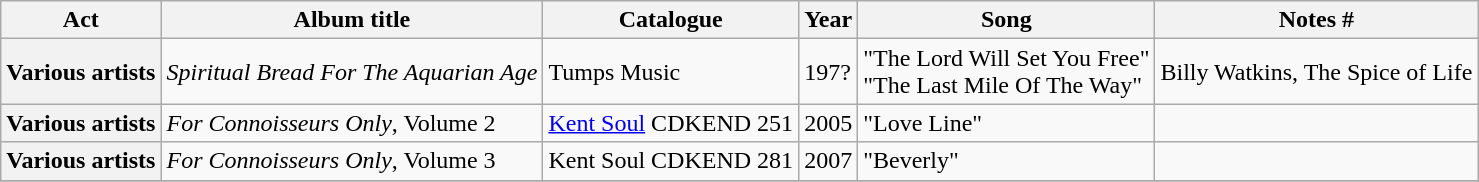<table class="wikitable plainrowheaders sortable">
<tr>
<th scope="col" class="unsortable">Act</th>
<th scope="col">Album title</th>
<th scope="col">Catalogue</th>
<th scope="col">Year</th>
<th scope="col">Song</th>
<th scope="col" class="unsortable">Notes #</th>
</tr>
<tr>
<th scope="row">Various artists</th>
<td><em>Spiritual Bread For The Aquarian Age</em></td>
<td>Tumps Music</td>
<td>197?</td>
<td>"The Lord Will Set You Free"<br>"The Last Mile Of The Way"</td>
<td>Billy Watkins, The Spice of Life</td>
</tr>
<tr>
<th scope="row">Various artists</th>
<td><em>For Connoisseurs Only</em>, Volume 2</td>
<td><a href='#'>Kent Soul</a> CDKEND 251</td>
<td>2005</td>
<td>"Love Line"</td>
<td></td>
</tr>
<tr>
<th scope="row">Various artists</th>
<td><em>For Connoisseurs Only</em>, Volume 3</td>
<td>Kent Soul CDKEND 281</td>
<td>2007</td>
<td>"Beverly"</td>
<td></td>
</tr>
<tr>
</tr>
</table>
